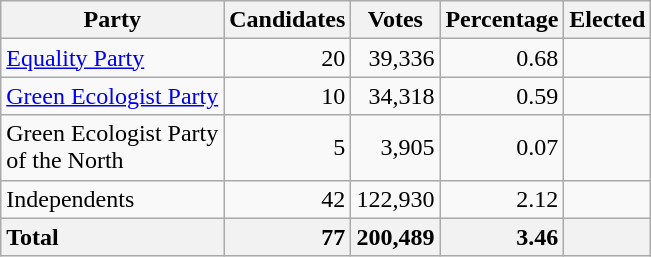<table class="wikitable" style="text-align: right">
<tr>
<th>Party</th>
<th>Candidates</th>
<th>Votes</th>
<th>Percentage</th>
<th>Elected</th>
</tr>
<tr>
<td align=left> <a href='#'>Equality Party</a></td>
<td>20</td>
<td>39,336</td>
<td>0.68</td>
<td></td>
</tr>
<tr>
<td align=left> <a href='#'>Green Ecologist Party</a></td>
<td>10</td>
<td>34,318</td>
<td>0.59</td>
<td></td>
</tr>
<tr>
<td align=left> Green Ecologist Party<br>of the North</td>
<td>5</td>
<td>3,905</td>
<td>0.07</td>
<td></td>
</tr>
<tr>
<td align=left>Independents</td>
<td>42</td>
<td>122,930</td>
<td>2.12</td>
<td></td>
</tr>
<tr>
<th style="text-align: left">Total</th>
<th style="text-align: right">77</th>
<th style="text-align: right">200,489</th>
<th style="text-align: right">3.46</th>
<th style="text-align: right"></th>
</tr>
</table>
